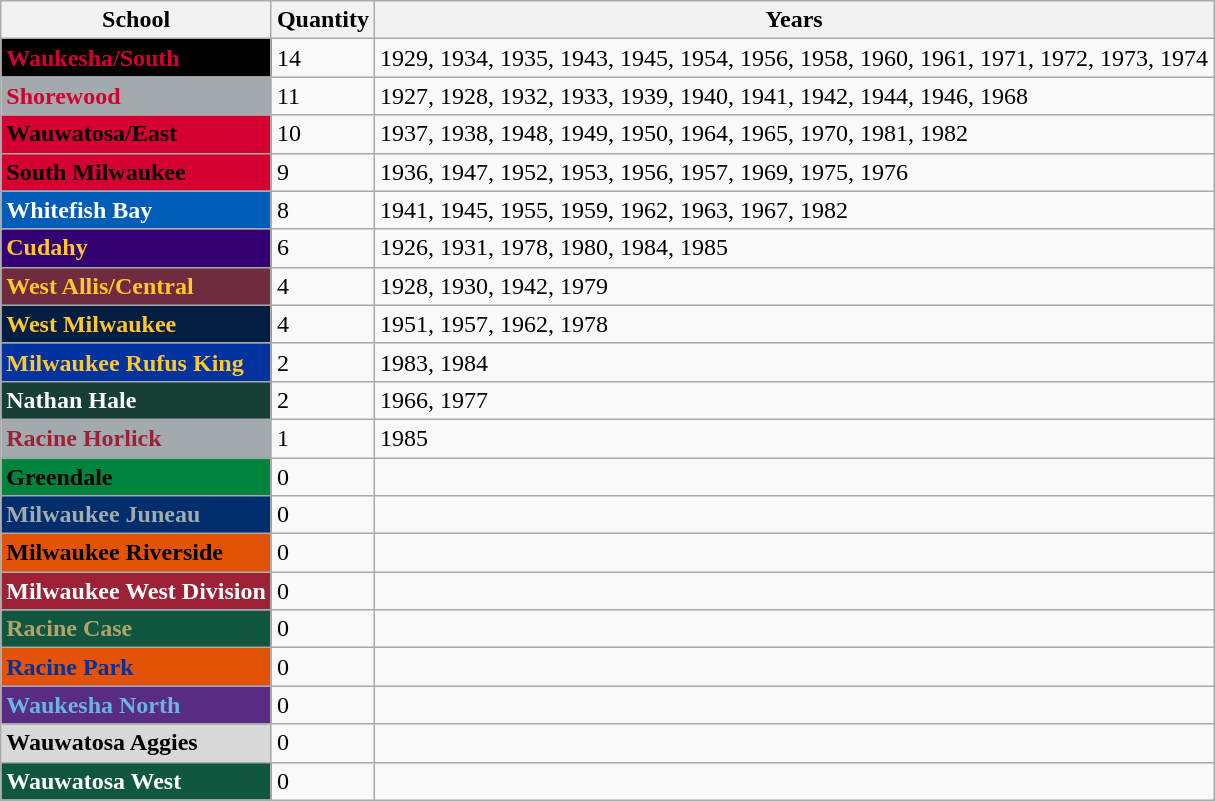<table class="wikitable">
<tr>
<th>School</th>
<th>Quantity</th>
<th>Years</th>
</tr>
<tr>
<td style="background: black; color: #d50032"><strong>Waukesha/South</strong></td>
<td>14</td>
<td>1929, 1934, 1935, 1943, 1945, 1954, 1956, 1958, 1960, 1961, 1971, 1972, 1973, 1974</td>
</tr>
<tr>
<td style="background: #a2aaad; color: #d50032"><strong>Shorewood</strong></td>
<td>11</td>
<td>1927, 1928, 1932, 1933, 1939, 1940, 1941, 1942, 1944, 1946, 1968</td>
</tr>
<tr>
<td style="background: #d50032; color: black"><strong>Wauwatosa/East</strong></td>
<td>10</td>
<td>1937, 1938, 1948, 1949, 1950, 1964, 1965, 1970, 1981, 1982</td>
</tr>
<tr>
<td style="background: #d50032; color: black"><strong>South Milwaukee</strong></td>
<td>9</td>
<td>1936, 1947, 1952, 1953, 1956, 1957, 1969, 1975, 1976</td>
</tr>
<tr>
<td style="background: #005eb8; color: white"><strong>Whitefish Bay</strong></td>
<td>8</td>
<td>1941, 1945, 1955, 1959, 1962, 1963, 1967, 1982</td>
</tr>
<tr>
<td style="background: #330072; color: #ffc72c"><strong>Cudahy</strong></td>
<td>6</td>
<td>1926, 1931, 1978, 1980, 1984, 1985</td>
</tr>
<tr>
<td style="background: #6f2c3f; color: #ffc72c"><strong>West Allis/Central</strong></td>
<td>4</td>
<td>1928, 1930, 1942, 1979</td>
</tr>
<tr>
<td style="background: #041e42; color: #ffc72c"><strong>West Milwaukee</strong></td>
<td>4</td>
<td>1951, 1957, 1962, 1978</td>
</tr>
<tr>
<td style="background: #0032a0; color: #ffc72c"><strong>Milwaukee Rufus King</strong></td>
<td>2</td>
<td>1983, 1984</td>
</tr>
<tr>
<td style="background: #173f35; color: white"><strong>Nathan Hale</strong></td>
<td>2</td>
<td>1966, 1977</td>
</tr>
<tr>
<td style="background: #a2aaad; color: #9d2235"><strong>Racine Horlick</strong></td>
<td>1</td>
<td>1985</td>
</tr>
<tr>
<td style="background: #00843d; color: black"><strong>Greendale</strong></td>
<td>0</td>
<td></td>
</tr>
<tr>
<td style="background: #002d6c; color: #a2aaad"><strong>Milwaukee Juneau</strong></td>
<td>0</td>
<td></td>
</tr>
<tr>
<td style="background: #e35205; color: black"><strong>Milwaukee Riverside</strong></td>
<td>0</td>
<td></td>
</tr>
<tr>
<td style="background: #9d2235; color: white"><strong>Milwaukee West Division</strong></td>
<td>0</td>
<td></td>
</tr>
<tr>
<td style="background: #115740; color: #b3a369"><strong>Racine Case</strong></td>
<td>0</td>
<td></td>
</tr>
<tr>
<td style="background: #e35205; color: #0032a0"><strong>Racine Park</strong></td>
<td>0</td>
<td></td>
</tr>
<tr>
<td style="background: #582c83; color: #69b3e7"><strong>Waukesha North</strong></td>
<td>0</td>
<td></td>
</tr>
<tr>
<td style="background: #d8d8d8; color: black"><strong>Wauwatosa Aggies</strong></td>
<td>0</td>
<td></td>
</tr>
<tr>
<td style="background: #115740; color: white"><strong>Wauwatosa West</strong></td>
<td>0</td>
<td></td>
</tr>
</table>
